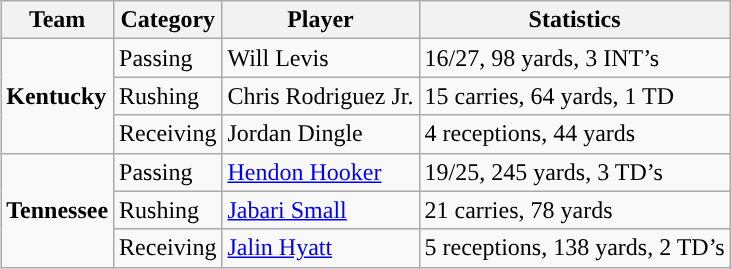<table class="wikitable" style="float: right;">
<tr>
<th>Team</th>
<th>Category</th>
<th>Player</th>
<th>Statistics</th>
</tr>
<tr>
<td rowspan=3><strong>Kentucky</strong></td>
<td>Passing</td>
<td>Will Levis</td>
<td>16/27, 98 yards, 3 INT’s</td>
</tr>
<tr>
<td>Rushing</td>
<td>Chris Rodriguez Jr.</td>
<td>15 carries, 64 yards, 1 TD</td>
</tr>
<tr>
<td>Receiving</td>
<td>Jordan Dingle</td>
<td>4 receptions, 44 yards</td>
</tr>
<tr>
<td rowspan=3><strong>Tennessee</strong></td>
<td>Passing</td>
<td><a href='#'>Hendon Hooker</a></td>
<td>19/25, 245 yards, 3 TD’s</td>
</tr>
<tr>
<td>Rushing</td>
<td><a href='#'>Jabari Small</a></td>
<td>21 carries, 78 yards</td>
</tr>
<tr>
<td>Receiving</td>
<td><a href='#'>Jalin Hyatt</a></td>
<td>5 receptions, 138 yards, 2 TD’s</td>
</tr>
</table>
